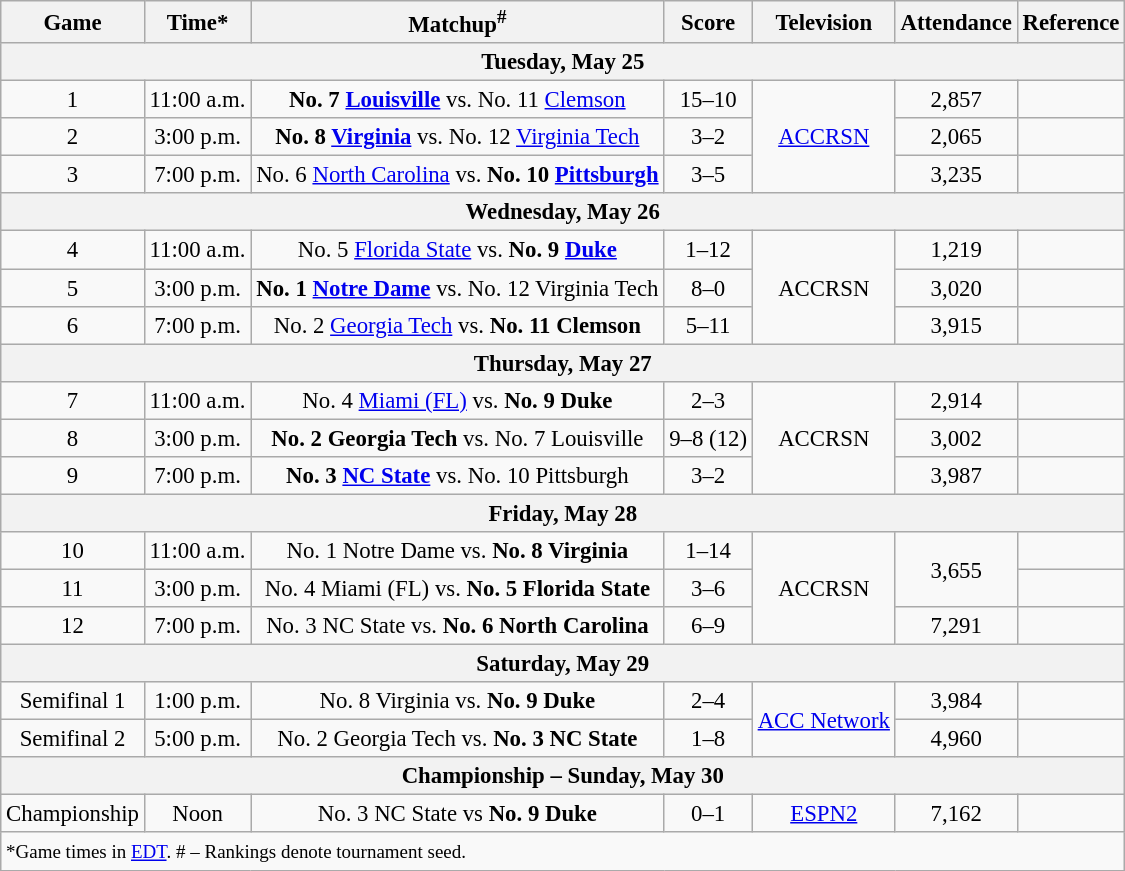<table class="wikitable" style="font-size: 95%">
<tr align="center">
<th>Game</th>
<th>Time*</th>
<th>Matchup<sup>#</sup></th>
<th>Score</th>
<th>Television</th>
<th>Attendance</th>
<th>Reference</th>
</tr>
<tr>
<th colspan=8>Tuesday, May 25</th>
</tr>
<tr>
<td style="text-align:center;">1</td>
<td style="text-align:center;">11:00 a.m.</td>
<td style="text-align:center;"><strong>No. 7 <a href='#'>Louisville</a></strong> vs. No. 11 <a href='#'>Clemson</a></td>
<td style="text-align:center;">15–10</td>
<td rowspan=3 style="text-align:center;"><a href='#'>ACCRSN</a></td>
<td style="text-align:center;">2,857</td>
<td style="text-align:center;"></td>
</tr>
<tr>
<td style="text-align:center;">2</td>
<td style="text-align:center;">3:00 p.m.</td>
<td style="text-align:center;"><strong>No. 8 <a href='#'>Virginia</a></strong> vs. No. 12 <a href='#'>Virginia Tech</a></td>
<td style="text-align:center;">3–2</td>
<td style="text-align:center;">2,065</td>
<td style="text-align:center;"></td>
</tr>
<tr>
<td style="text-align:center;">3</td>
<td style="text-align:center;">7:00 p.m.</td>
<td style="text-align:center;">No. 6 <a href='#'>North Carolina</a> vs. <strong>No. 10 <a href='#'>Pittsburgh</a></strong></td>
<td style="text-align:center;">3–5</td>
<td style="text-align:center;">3,235</td>
<td style="text-align:center;"></td>
</tr>
<tr>
<th colspan=7>Wednesday, May 26</th>
</tr>
<tr>
<td style="text-align:center;">4</td>
<td style="text-align:center;">11:00 a.m.</td>
<td style="text-align:center;">No. 5 <a href='#'>Florida State</a> vs. <strong>No. 9 <a href='#'>Duke</a></strong></td>
<td style="text-align:center;">1–12</td>
<td rowspan=3 style="text-align:center;">ACCRSN</td>
<td style="text-align:center;">1,219</td>
<td style="text-align:center;"></td>
</tr>
<tr>
<td style="text-align:center;">5</td>
<td style="text-align:center;">3:00 p.m.</td>
<td style="text-align:center;"><strong>No. 1 <a href='#'>Notre Dame</a></strong> vs. No. 12 Virginia Tech</td>
<td style="text-align:center;">8–0</td>
<td style="text-align:center;">3,020</td>
<td style="text-align:center;"></td>
</tr>
<tr>
<td style="text-align:center;">6</td>
<td style="text-align:center;">7:00 p.m.</td>
<td style="text-align:center;">No. 2 <a href='#'>Georgia Tech</a> vs. <strong>No. 11 Clemson</strong></td>
<td style="text-align:center;">5–11</td>
<td style="text-align:center;">3,915</td>
<td style="text-align:center;"></td>
</tr>
<tr>
<th colspan=7>Thursday, May 27</th>
</tr>
<tr>
<td style="text-align:center;">7</td>
<td style="text-align:center;">11:00 a.m.</td>
<td style="text-align:center;">No. 4 <a href='#'>Miami (FL)</a> vs. <strong>No. 9 Duke</strong></td>
<td style="text-align:center;">2–3</td>
<td rowspan=3 style="text-align:center;">ACCRSN</td>
<td style="text-align:center;">2,914</td>
<td style="text-align:center;"></td>
</tr>
<tr>
<td style="text-align:center;">8</td>
<td style="text-align:center;">3:00 p.m.</td>
<td style="text-align:center;"><strong>No. 2 Georgia Tech</strong> vs. No. 7 Louisville</td>
<td style="text-align:center;">9–8 (12)</td>
<td style="text-align:center;">3,002</td>
<td style="text-align:center;"></td>
</tr>
<tr>
<td style="text-align:center;">9</td>
<td style="text-align:center;">7:00 p.m.</td>
<td style="text-align:center;"><strong>No. 3 <a href='#'>NC State</a></strong> vs. No. 10 Pittsburgh</td>
<td style="text-align:center;">3–2</td>
<td style="text-align:center;">3,987</td>
<td style="text-align:center;"></td>
</tr>
<tr>
<th colspan=7>Friday, May 28</th>
</tr>
<tr>
<td style="text-align:center;">10</td>
<td style="text-align:center;">11:00 a.m.</td>
<td style="text-align:center;">No. 1 Notre Dame vs. <strong>No. 8 Virginia</strong></td>
<td style="text-align:center;">1–14</td>
<td rowspan=3 style="text-align:center;">ACCRSN</td>
<td rowspan=2 style="text-align:center;">3,655</td>
<td style="text-align:center;"></td>
</tr>
<tr>
<td style="text-align:center;">11</td>
<td style="text-align:center;">3:00 p.m.</td>
<td style="text-align:center;">No. 4 Miami (FL) vs. <strong>No. 5 Florida State</strong></td>
<td style="text-align:center;">3–6</td>
<td style="text-align:center;"></td>
</tr>
<tr>
<td style="text-align:center;">12</td>
<td style="text-align:center;">7:00 p.m.</td>
<td style="text-align:center;">No. 3 NC State vs. <strong>No. 6 North Carolina</strong></td>
<td style="text-align:center;">6–9</td>
<td style="text-align:center;">7,291</td>
<td style="text-align:center;"></td>
</tr>
<tr>
<th colspan=7>Saturday, May 29</th>
</tr>
<tr>
<td style="text-align:center;">Semifinal 1</td>
<td style="text-align:center;">1:00 p.m.</td>
<td style="text-align:center;">No. 8 Virginia vs. <strong>No. 9 Duke</strong></td>
<td style="text-align:center;">2–4</td>
<td rowspan=2 style="text-align:center;"><a href='#'>ACC Network</a></td>
<td style="text-align:center;">3,984</td>
<td style="text-align:center;"></td>
</tr>
<tr>
<td style="text-align:center;">Semifinal 2</td>
<td style="text-align:center;">5:00 p.m.</td>
<td style="text-align:center;">No. 2 Georgia Tech vs. <strong>No. 3 NC State</strong></td>
<td style="text-align:center;">1–8</td>
<td style="text-align:center;">4,960</td>
<td style="text-align:center;"></td>
</tr>
<tr>
<th colspan=7>Championship – Sunday, May 30</th>
</tr>
<tr>
<td style="text-align:center;">Championship</td>
<td style="text-align:center;">Noon</td>
<td style="text-align:center;">No. 3 NC State vs <strong>No. 9 Duke</strong></td>
<td style="text-align:center;">0–1</td>
<td style="text-align:center;"><a href='#'>ESPN2</a></td>
<td style="text-align:center;">7,162</td>
<td style="text-align:center;"></td>
</tr>
<tr>
<td colspan=7><small>*Game times in <a href='#'>EDT</a>. # – Rankings denote tournament seed.</small></td>
</tr>
</table>
